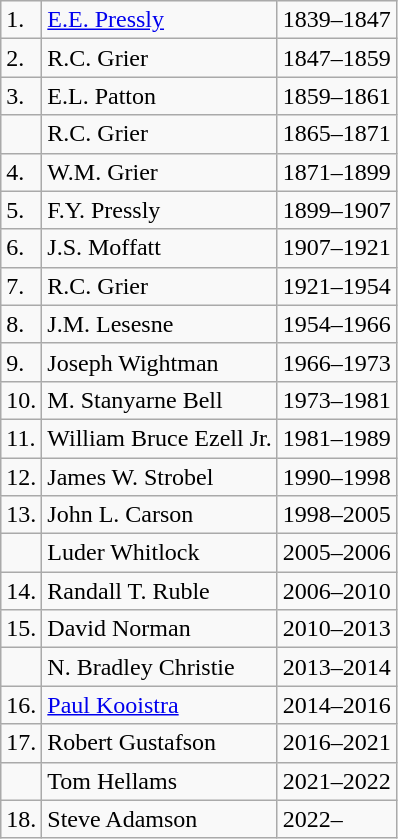<table class=wikitable>
<tr>
<td>1.</td>
<td><a href='#'>E.E. Pressly</a></td>
<td>1839–1847</td>
</tr>
<tr>
<td>2.</td>
<td>R.C. Grier</td>
<td>1847–1859</td>
</tr>
<tr>
<td>3.</td>
<td>E.L. Patton</td>
<td>1859–1861</td>
</tr>
<tr>
<td></td>
<td>R.C. Grier</td>
<td>1865–1871</td>
</tr>
<tr>
<td>4.</td>
<td>W.M. Grier</td>
<td>1871–1899</td>
</tr>
<tr>
<td>5.</td>
<td>F.Y. Pressly</td>
<td>1899–1907</td>
</tr>
<tr>
<td>6.</td>
<td>J.S. Moffatt</td>
<td>1907–1921</td>
</tr>
<tr>
<td>7.</td>
<td>R.C. Grier</td>
<td>1921–1954</td>
</tr>
<tr>
<td>8.</td>
<td>J.M. Lesesne</td>
<td>1954–1966</td>
</tr>
<tr>
<td>9.</td>
<td>Joseph Wightman</td>
<td>1966–1973</td>
</tr>
<tr>
<td>10.</td>
<td>M. Stanyarne Bell</td>
<td>1973–1981</td>
</tr>
<tr>
<td>11.</td>
<td>William Bruce Ezell Jr.</td>
<td>1981–1989</td>
</tr>
<tr>
<td>12.</td>
<td>James W. Strobel</td>
<td>1990–1998</td>
</tr>
<tr>
<td>13.</td>
<td>John L. Carson</td>
<td>1998–2005</td>
</tr>
<tr>
<td></td>
<td>Luder Whitlock</td>
<td>2005–2006</td>
</tr>
<tr>
<td>14.</td>
<td>Randall T. Ruble</td>
<td>2006–2010</td>
</tr>
<tr>
<td>15.</td>
<td>David Norman</td>
<td>2010–2013</td>
</tr>
<tr>
<td></td>
<td>N. Bradley Christie</td>
<td>2013–2014</td>
</tr>
<tr>
<td>16.</td>
<td><a href='#'>Paul Kooistra</a></td>
<td>2014–2016</td>
</tr>
<tr>
<td>17.</td>
<td>Robert Gustafson</td>
<td>2016–2021</td>
</tr>
<tr>
<td></td>
<td>Tom Hellams</td>
<td>2021–2022</td>
</tr>
<tr>
<td>18.</td>
<td>Steve Adamson</td>
<td>2022–</td>
</tr>
</table>
